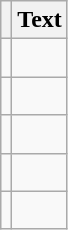<table align=center class="wikitable" cellpadding="4">
<tr>
<th></th>
<th>Text</th>
</tr>
<tr>
<td></td>
<td><br></td>
</tr>
<tr>
<td></td>
<td><br></td>
</tr>
<tr>
<td></td>
<td><br></td>
</tr>
<tr>
<td></td>
<td><br></td>
</tr>
<tr>
<td></td>
<td><br></td>
</tr>
</table>
